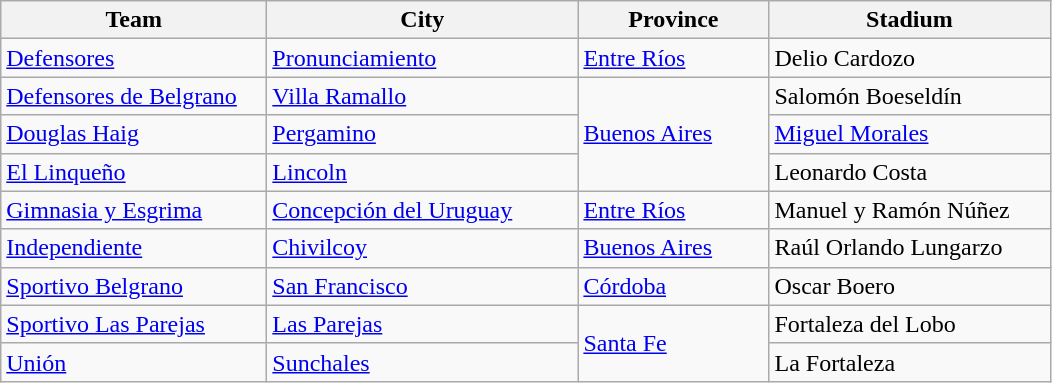<table class="wikitable sortable">
<tr>
<th width=170px>Team</th>
<th width=200px>City</th>
<th width=120px>Province</th>
<th width=180px>Stadium</th>
</tr>
<tr>
<td><a href='#'>Defensores</a></td>
<td><a href='#'>Pronunciamiento</a></td>
<td><a href='#'>Entre Ríos</a></td>
<td>Delio Cardozo</td>
</tr>
<tr>
<td><a href='#'>Defensores de Belgrano</a></td>
<td><a href='#'>Villa Ramallo</a></td>
<td rowspan=3><a href='#'>Buenos Aires</a></td>
<td>Salomón Boeseldín</td>
</tr>
<tr>
<td><a href='#'>Douglas Haig</a></td>
<td><a href='#'>Pergamino</a></td>
<td><a href='#'>Miguel Morales</a></td>
</tr>
<tr>
<td><a href='#'>El Linqueño</a></td>
<td><a href='#'>Lincoln</a></td>
<td>Leonardo Costa</td>
</tr>
<tr>
<td><a href='#'>Gimnasia y Esgrima</a></td>
<td><a href='#'>Concepción del Uruguay</a></td>
<td><a href='#'>Entre Ríos</a></td>
<td>Manuel y Ramón Núñez</td>
</tr>
<tr>
<td><a href='#'>Independiente</a></td>
<td><a href='#'>Chivilcoy</a></td>
<td><a href='#'>Buenos Aires</a></td>
<td>Raúl Orlando Lungarzo</td>
</tr>
<tr>
<td><a href='#'>Sportivo Belgrano</a></td>
<td><a href='#'>San Francisco</a></td>
<td><a href='#'>Córdoba</a></td>
<td>Oscar Boero</td>
</tr>
<tr>
<td><a href='#'>Sportivo Las Parejas</a></td>
<td><a href='#'>Las Parejas</a></td>
<td rowspan=2><a href='#'>Santa Fe</a></td>
<td>Fortaleza del Lobo</td>
</tr>
<tr>
<td><a href='#'>Unión</a></td>
<td><a href='#'>Sunchales</a></td>
<td>La Fortaleza</td>
</tr>
</table>
